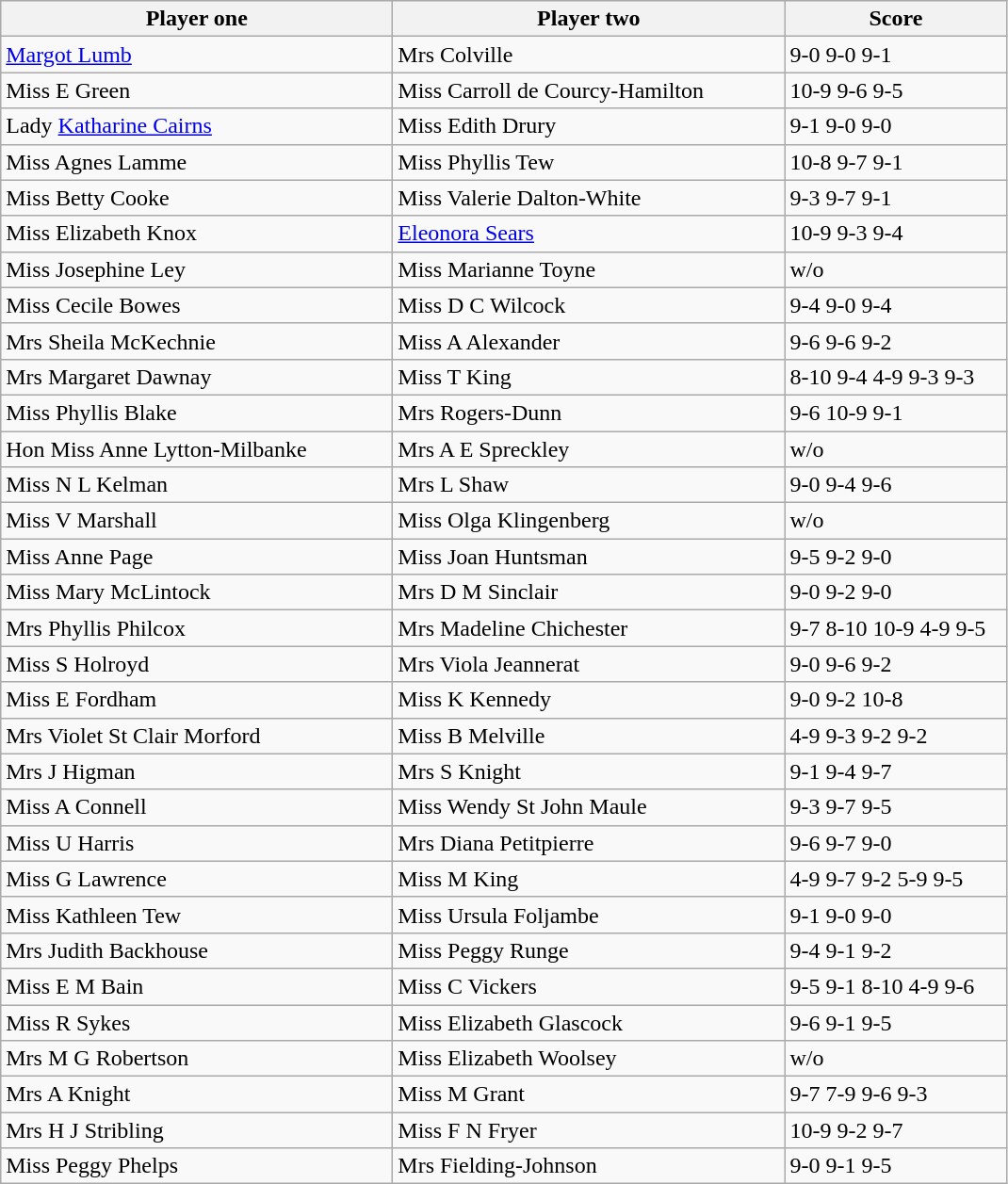<table class="wikitable">
<tr>
<th width=270>Player one</th>
<th width=270>Player two</th>
<th width=150>Score</th>
</tr>
<tr>
<td> <a href='#'>Margot Lumb</a></td>
<td> Mrs Colville</td>
<td>9-0 9-0 9-1</td>
</tr>
<tr>
<td> Miss E Green</td>
<td> Miss Carroll de Courcy-Hamilton</td>
<td>10-9 9-6 9-5</td>
</tr>
<tr>
<td> Lady <a href='#'>Katharine Cairns</a></td>
<td> Miss Edith Drury</td>
<td>9-1 9-0 9-0</td>
</tr>
<tr>
<td> Miss Agnes Lamme</td>
<td> Miss Phyllis Tew</td>
<td>10-8 9-7 9-1</td>
</tr>
<tr>
<td> Miss Betty Cooke</td>
<td> Miss Valerie Dalton-White</td>
<td>9-3 9-7 9-1</td>
</tr>
<tr>
<td> Miss Elizabeth Knox</td>
<td><a href='#'>Eleonora Sears</a></td>
<td>10-9 9-3 9-4</td>
</tr>
<tr>
<td> Miss Josephine Ley</td>
<td> Miss Marianne Toyne</td>
<td>w/o</td>
</tr>
<tr>
<td> Miss Cecile Bowes</td>
<td> Miss D C Wilcock</td>
<td>9-4 9-0 9-4</td>
</tr>
<tr>
<td> Mrs Sheila McKechnie</td>
<td> Miss A Alexander</td>
<td>9-6 9-6 9-2</td>
</tr>
<tr>
<td> Mrs Margaret Dawnay</td>
<td> Miss T King</td>
<td>8-10 9-4 4-9 9-3 9-3</td>
</tr>
<tr>
<td> Miss Phyllis Blake</td>
<td> Mrs Rogers-Dunn</td>
<td>9-6 10-9 9-1</td>
</tr>
<tr>
<td> Hon Miss Anne Lytton-Milbanke</td>
<td> Mrs A E Spreckley</td>
<td>w/o</td>
</tr>
<tr>
<td> Miss N L Kelman</td>
<td> Mrs L Shaw</td>
<td>9-0 9-4 9-6</td>
</tr>
<tr>
<td> Miss V Marshall</td>
<td> Miss Olga Klingenberg</td>
<td>w/o</td>
</tr>
<tr>
<td> Miss Anne Page</td>
<td> Miss Joan Huntsman</td>
<td>9-5 9-2 9-0</td>
</tr>
<tr>
<td> Miss Mary McLintock</td>
<td> Mrs D M Sinclair</td>
<td>9-0 9-2 9-0</td>
</tr>
<tr>
<td> Mrs Phyllis Philcox</td>
<td> Mrs Madeline Chichester</td>
<td>9-7 8-10 10-9 4-9 9-5</td>
</tr>
<tr>
<td> Miss S Holroyd</td>
<td> Mrs Viola Jeannerat</td>
<td>9-0 9-6 9-2</td>
</tr>
<tr>
<td> Miss E Fordham</td>
<td> Miss K Kennedy</td>
<td>9-0 9-2 10-8</td>
</tr>
<tr>
<td> Mrs Violet St Clair Morford</td>
<td> Miss B Melville</td>
<td>4-9 9-3 9-2 9-2</td>
</tr>
<tr>
<td> Mrs J Higman</td>
<td> Mrs S Knight</td>
<td>9-1 9-4 9-7</td>
</tr>
<tr>
<td> Miss A Connell</td>
<td> Miss Wendy St John Maule</td>
<td>9-3 9-7 9-5</td>
</tr>
<tr>
<td> Miss U Harris</td>
<td> Mrs Diana Petitpierre</td>
<td>9-6 9-7 9-0</td>
</tr>
<tr>
<td> Miss G Lawrence</td>
<td> Miss M King</td>
<td>4-9 9-7 9-2 5-9 9-5</td>
</tr>
<tr>
<td> Miss Kathleen Tew</td>
<td> Miss Ursula Foljambe</td>
<td>9-1 9-0 9-0</td>
</tr>
<tr>
<td> Mrs Judith Backhouse</td>
<td> Miss Peggy Runge</td>
<td>9-4 9-1 9-2</td>
</tr>
<tr>
<td> Miss E M Bain</td>
<td> Miss C Vickers</td>
<td>9-5 9-1 8-10 4-9 9-6</td>
</tr>
<tr>
<td> Miss R Sykes</td>
<td> Miss Elizabeth Glascock</td>
<td>9-6 9-1 9-5</td>
</tr>
<tr>
<td> Mrs M G Robertson</td>
<td> Miss Elizabeth Woolsey</td>
<td>w/o</td>
</tr>
<tr>
<td> Mrs A Knight</td>
<td> Miss M Grant</td>
<td>9-7 7-9 9-6 9-3</td>
</tr>
<tr>
<td> Mrs H J Stribling</td>
<td> Miss F N Fryer</td>
<td>10-9 9-2 9-7</td>
</tr>
<tr>
<td> Miss Peggy Phelps</td>
<td> Mrs Fielding-Johnson</td>
<td>9-0 9-1 9-5</td>
</tr>
</table>
